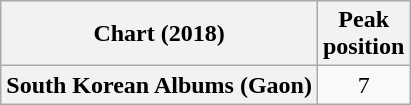<table class="wikitable plainrowheaders" style="text-align:center">
<tr>
<th scope="col">Chart (2018)</th>
<th scope="col">Peak<br> position</th>
</tr>
<tr>
<th scope="row">South Korean Albums (Gaon)</th>
<td>7</td>
</tr>
</table>
